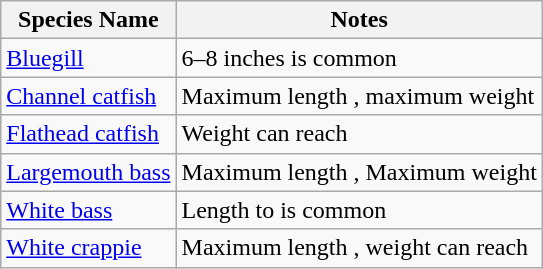<table class="wikitable">
<tr>
<th>Species Name</th>
<th>Notes</th>
</tr>
<tr>
<td><a href='#'>Bluegill</a></td>
<td>6–8 inches is common</td>
</tr>
<tr>
<td><a href='#'>Channel catfish</a></td>
<td>Maximum length , maximum weight </td>
</tr>
<tr>
<td><a href='#'>Flathead catfish</a></td>
<td>Weight can reach </td>
</tr>
<tr>
<td><a href='#'>Largemouth bass</a></td>
<td>Maximum length , Maximum weight </td>
</tr>
<tr>
<td><a href='#'>White bass</a></td>
<td>Length to  is common</td>
</tr>
<tr>
<td><a href='#'>White crappie</a></td>
<td>Maximum length , weight can reach </td>
</tr>
</table>
